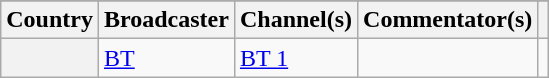<table class="wikitable plainrowheaders">
<tr>
</tr>
<tr>
<th scope="col">Country</th>
<th scope="col">Broadcaster</th>
<th scope="col">Channel(s)</th>
<th scope="col">Commentator(s)</th>
<th scope="col"></th>
</tr>
<tr>
<th scope="row"></th>
<td><a href='#'>BT</a></td>
<td><a href='#'>BT 1</a></td>
<td></td>
<td style="text-align:center"></td>
</tr>
</table>
